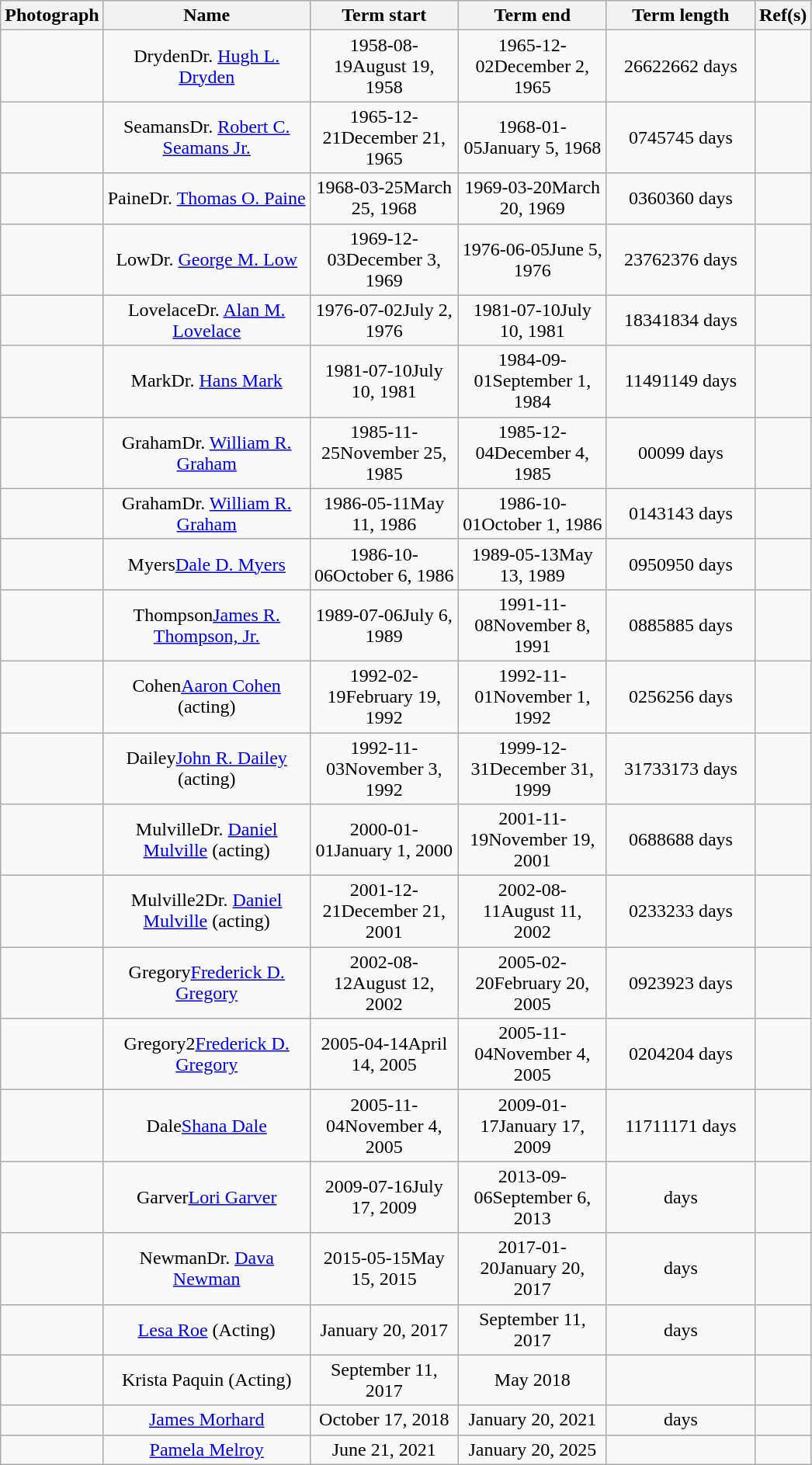<table class="wikitable sortable plainrowheaders" style="text-align: center;">
<tr>
<th class="unsortable">Photograph</th>
<th scope="col" style="width:170px;">Name</th>
<th scope="col" style="width:120px;">Term start</th>
<th scope="col" style="width:120px;">Term end</th>
<th scope="col" style="width:120px;">Term length</th>
<th scope="col" class="unsortable">Ref(s)</th>
</tr>
<tr>
<td></td>
<td scope="row"><span>Dryden</span>Dr. <a href='#'>Hugh L. Dryden</a></td>
<td><span>1958-08-19</span>August 19, 1958</td>
<td><span>1965-12-02</span>December 2, 1965</td>
<td><span>2662</span>2662 days</td>
<td></td>
</tr>
<tr>
<td></td>
<td scope="row"><span>Seamans</span>Dr. <a href='#'>Robert C. Seamans Jr.</a></td>
<td><span>1965-12-21</span>December 21, 1965</td>
<td><span>1968-01-05</span>January 5, 1968</td>
<td><span>0745</span>745 days</td>
<td></td>
</tr>
<tr>
<td></td>
<td scope="row"><span>Paine</span>Dr. <a href='#'>Thomas O. Paine</a></td>
<td><span>1968-03-25</span>March 25, 1968</td>
<td><span>1969-03-20</span>March 20, 1969</td>
<td><span>0360</span>360 days</td>
<td></td>
</tr>
<tr>
<td></td>
<td scope="row"><span>Low</span>Dr. <a href='#'>George M. Low</a></td>
<td><span>1969-12-03</span>December 3, 1969</td>
<td><span>1976-06-05</span>June 5, 1976</td>
<td><span>2376</span>2376 days</td>
<td></td>
</tr>
<tr>
<td></td>
<td scope="row"><span>Lovelace</span>Dr. <a href='#'>Alan M. Lovelace</a></td>
<td><span>1976-07-02</span>July 2, 1976</td>
<td><span>1981-07-10</span>July 10, 1981</td>
<td><span>1834</span>1834 days</td>
<td></td>
</tr>
<tr>
<td></td>
<td scope="row"><span>Mark</span>Dr. <a href='#'>Hans Mark</a></td>
<td><span>1981-07-10</span>July 10, 1981</td>
<td><span>1984-09-01</span>September 1, 1984</td>
<td><span>1149</span>1149 days</td>
<td></td>
</tr>
<tr>
<td></td>
<td scope="row"><span>Graham</span>Dr. <a href='#'>William R. Graham</a></td>
<td><span>1985-11-25</span>November 25, 1985</td>
<td><span>1985-12-04</span>December 4, 1985</td>
<td><span>0009</span>9 days</td>
<td></td>
</tr>
<tr>
<td></td>
<td scope="row"><span>Graham</span>Dr. <a href='#'>William R. Graham</a></td>
<td><span>1986-05-11</span>May 11, 1986</td>
<td><span>1986-10-01</span>October 1, 1986</td>
<td><span>0143</span>143 days</td>
<td></td>
</tr>
<tr>
<td></td>
<td scope="row"><span>Myers</span><a href='#'>Dale D. Myers</a></td>
<td><span>1986-10-06</span>October 6, 1986</td>
<td><span>1989-05-13</span>May 13, 1989</td>
<td><span>0950</span>950 days</td>
<td></td>
</tr>
<tr>
<td></td>
<td scope="row"><span>Thompson</span><a href='#'>James R. Thompson, Jr.</a></td>
<td><span>1989-07-06</span>July 6, 1989</td>
<td><span>1991-11-08</span>November 8, 1991</td>
<td><span>0885</span>885 days</td>
<td></td>
</tr>
<tr>
<td></td>
<td scope="row"><span>Cohen</span><a href='#'>Aaron Cohen</a> (acting)</td>
<td><span>1992-02-19</span>February 19, 1992</td>
<td><span>1992-11-01</span>November 1, 1992</td>
<td><span>0256</span>256 days</td>
<td></td>
</tr>
<tr>
<td></td>
<td scope="row"><span>Dailey</span><a href='#'>John R. Dailey</a> (acting)</td>
<td><span>1992-11-03</span>November 3, 1992</td>
<td><span>1999-12-31</span>December 31, 1999</td>
<td><span>3173</span>3173 days</td>
<td></td>
</tr>
<tr>
<td></td>
<td scope="row"><span>Mulville</span>Dr. <a href='#'>Daniel Mulville</a> (acting)</td>
<td><span>2000-01-01</span>January 1, 2000</td>
<td><span>2001-11-19</span>November 19, 2001</td>
<td><span>0688</span>688 days</td>
<td></td>
</tr>
<tr>
<td></td>
<td scope="row"><span>Mulville2</span>Dr. <a href='#'>Daniel Mulville</a> (acting)</td>
<td><span>2001-12-21</span>December 21, 2001</td>
<td><span>2002-08-11</span>August 11, 2002</td>
<td><span>0233</span>233 days</td>
<td></td>
</tr>
<tr>
<td></td>
<td scope="row"><span>Gregory</span><a href='#'>Frederick D. Gregory</a></td>
<td><span>2002-08-12</span>August 12, 2002</td>
<td><span>2005-02-20</span>February 20, 2005</td>
<td><span>0923</span>923 days</td>
<td></td>
</tr>
<tr>
<td></td>
<td scope="row"><span>Gregory2</span><a href='#'>Frederick D. Gregory</a></td>
<td><span>2005-04-14</span>April 14, 2005</td>
<td><span>2005-11-04</span>November 4, 2005</td>
<td><span>0204</span>204 days</td>
<td></td>
</tr>
<tr>
<td></td>
<td scope="row"><span>Dale</span><a href='#'>Shana Dale</a></td>
<td><span>2005-11-04</span>November 4, 2005</td>
<td><span>2009-01-17</span>January 17, 2009</td>
<td><span>1171</span>1171 days</td>
<td></td>
</tr>
<tr>
<td></td>
<td scope="row"><span>Garver</span><a href='#'>Lori Garver</a></td>
<td><span>2009-07-16</span>July 17, 2009</td>
<td><span>2013-09-06</span>September 6, 2013</td>
<td> days</td>
<td></td>
</tr>
<tr>
<td></td>
<td scope="row"><span>Newman</span>Dr. <a href='#'>Dava Newman</a></td>
<td><span>2015-05-15</span>May 15, 2015</td>
<td><span>2017-01-20</span>January 20, 2017</td>
<td> days</td>
<td></td>
</tr>
<tr>
<td></td>
<td><a href='#'>Lesa Roe</a> (Acting)</td>
<td>January 20, 2017</td>
<td>September 11, 2017</td>
<td> days</td>
<td></td>
</tr>
<tr>
<td></td>
<td>Krista Paquin (Acting)</td>
<td>September 11, 2017</td>
<td>May 2018</td>
<td></td>
<td></td>
</tr>
<tr>
<td></td>
<td><a href='#'>James Morhard</a></td>
<td>October 17, 2018</td>
<td>January 20, 2021</td>
<td> days</td>
<td></td>
</tr>
<tr>
<td></td>
<td><a href='#'>Pamela Melroy</a></td>
<td>June 21, 2021</td>
<td>January 20, 2025</td>
<td></td>
<td></td>
</tr>
</table>
